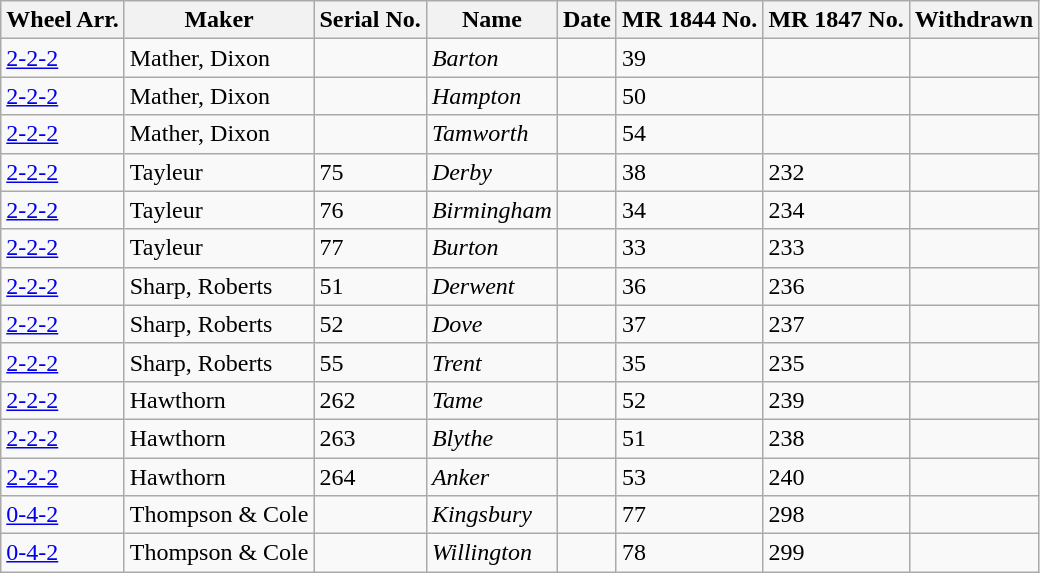<table class="wikitable sortable">
<tr>
<th>Wheel Arr.</th>
<th>Maker</th>
<th>Serial No.</th>
<th>Name</th>
<th>Date</th>
<th>MR 1844 No.</th>
<th>MR 1847 No.</th>
<th>Withdrawn</th>
</tr>
<tr>
<td><a href='#'>2-2-2</a></td>
<td>Mather, Dixon</td>
<td></td>
<td><em>Barton</em></td>
<td></td>
<td>39</td>
<td></td>
<td></td>
</tr>
<tr>
<td><a href='#'>2-2-2</a></td>
<td>Mather, Dixon</td>
<td></td>
<td><em>Hampton</em></td>
<td></td>
<td>50</td>
<td></td>
<td></td>
</tr>
<tr>
<td><a href='#'>2-2-2</a></td>
<td>Mather, Dixon</td>
<td></td>
<td><em>Tamworth</em></td>
<td></td>
<td>54</td>
<td></td>
<td></td>
</tr>
<tr>
<td><a href='#'>2-2-2</a></td>
<td>Tayleur</td>
<td>75</td>
<td><em>Derby</em></td>
<td></td>
<td>38</td>
<td>232</td>
<td></td>
</tr>
<tr>
<td><a href='#'>2-2-2</a></td>
<td>Tayleur</td>
<td>76</td>
<td><em>Birmingham</em></td>
<td></td>
<td>34</td>
<td>234</td>
<td></td>
</tr>
<tr>
<td><a href='#'>2-2-2</a></td>
<td>Tayleur</td>
<td>77</td>
<td><em>Burton</em></td>
<td></td>
<td>33</td>
<td>233</td>
<td></td>
</tr>
<tr>
<td><a href='#'>2-2-2</a></td>
<td>Sharp, Roberts</td>
<td>51</td>
<td><em>Derwent</em></td>
<td></td>
<td>36</td>
<td>236</td>
<td></td>
</tr>
<tr>
<td><a href='#'>2-2-2</a></td>
<td>Sharp, Roberts</td>
<td>52</td>
<td><em>Dove</em></td>
<td></td>
<td>37</td>
<td>237</td>
<td></td>
</tr>
<tr>
<td><a href='#'>2-2-2</a></td>
<td>Sharp, Roberts</td>
<td>55</td>
<td><em>Trent</em></td>
<td></td>
<td>35</td>
<td>235</td>
<td></td>
</tr>
<tr>
<td><a href='#'>2-2-2</a></td>
<td>Hawthorn</td>
<td>262</td>
<td><em>Tame</em></td>
<td></td>
<td>52</td>
<td>239</td>
<td></td>
</tr>
<tr>
<td><a href='#'>2-2-2</a></td>
<td>Hawthorn</td>
<td>263</td>
<td><em>Blythe</em></td>
<td></td>
<td>51</td>
<td>238</td>
<td></td>
</tr>
<tr>
<td><a href='#'>2-2-2</a></td>
<td>Hawthorn</td>
<td>264</td>
<td><em>Anker</em></td>
<td></td>
<td>53</td>
<td>240</td>
<td></td>
</tr>
<tr>
<td><a href='#'>0-4-2</a></td>
<td>Thompson & Cole</td>
<td></td>
<td><em>Kingsbury</em></td>
<td></td>
<td>77</td>
<td>298</td>
<td></td>
</tr>
<tr>
<td><a href='#'>0-4-2</a></td>
<td>Thompson & Cole</td>
<td></td>
<td><em>Willington</em></td>
<td></td>
<td>78</td>
<td>299</td>
<td></td>
</tr>
</table>
